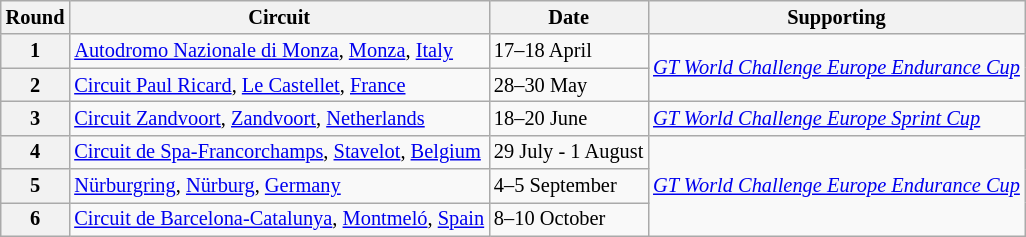<table class="wikitable" style="font-size:85%;">
<tr>
<th>Round</th>
<th>Circuit</th>
<th>Date</th>
<th>Supporting</th>
</tr>
<tr>
<th>1</th>
<td> <a href='#'>Autodromo Nazionale di Monza</a>, <a href='#'>Monza</a>, <a href='#'>Italy</a></td>
<td>17–18 April</td>
<td rowspan=2><em><a href='#'>GT World Challenge Europe Endurance Cup</a></em></td>
</tr>
<tr>
<th>2</th>
<td> <a href='#'>Circuit Paul Ricard</a>, <a href='#'>Le Castellet</a>, <a href='#'>France</a></td>
<td>28–30 May</td>
</tr>
<tr>
<th>3</th>
<td> <a href='#'>Circuit Zandvoort</a>, <a href='#'>Zandvoort</a>, <a href='#'>Netherlands</a></td>
<td>18–20 June</td>
<td><em><a href='#'>GT World Challenge Europe Sprint Cup</a></em></td>
</tr>
<tr>
<th>4</th>
<td> <a href='#'>Circuit de Spa-Francorchamps</a>, <a href='#'>Stavelot</a>, <a href='#'>Belgium</a></td>
<td>29 July - 1 August</td>
<td rowspan=3><em><a href='#'>GT World Challenge Europe Endurance Cup</a></em></td>
</tr>
<tr>
<th>5</th>
<td> <a href='#'>Nürburgring</a>, <a href='#'>Nürburg</a>, <a href='#'>Germany</a></td>
<td>4–5 September</td>
</tr>
<tr>
<th>6</th>
<td> <a href='#'>Circuit de Barcelona-Catalunya</a>, <a href='#'>Montmeló</a>, <a href='#'>Spain</a></td>
<td>8–10 October</td>
</tr>
</table>
